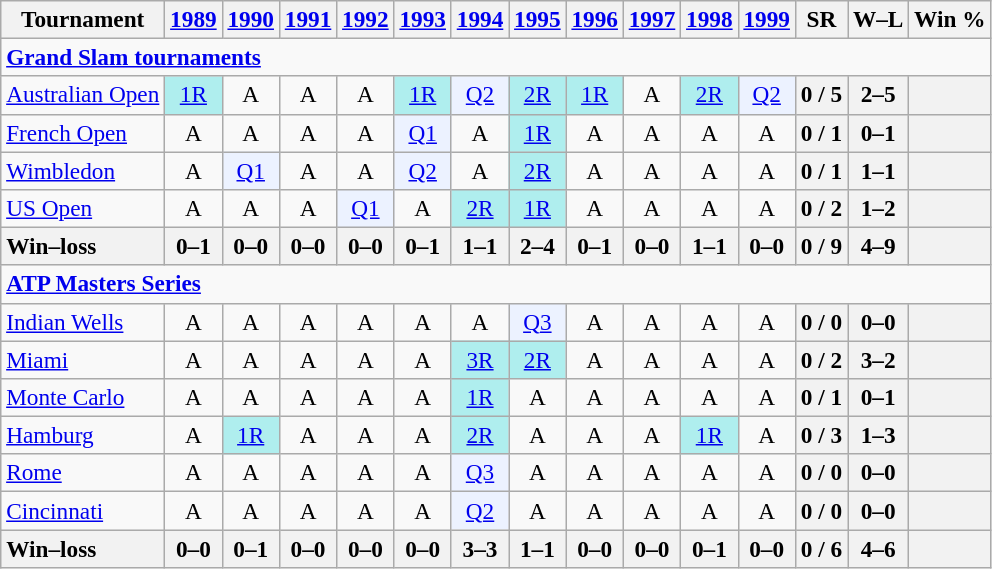<table class=wikitable style=text-align:center;font-size:97%>
<tr>
<th>Tournament</th>
<th><a href='#'>1989</a></th>
<th><a href='#'>1990</a></th>
<th><a href='#'>1991</a></th>
<th><a href='#'>1992</a></th>
<th><a href='#'>1993</a></th>
<th><a href='#'>1994</a></th>
<th><a href='#'>1995</a></th>
<th><a href='#'>1996</a></th>
<th><a href='#'>1997</a></th>
<th><a href='#'>1998</a></th>
<th><a href='#'>1999</a></th>
<th>SR</th>
<th>W–L</th>
<th>Win %</th>
</tr>
<tr>
<td colspan=23 align=left><strong><a href='#'>Grand Slam tournaments</a></strong></td>
</tr>
<tr>
<td align=left><a href='#'>Australian Open</a></td>
<td bgcolor=afeeee><a href='#'>1R</a></td>
<td>A</td>
<td>A</td>
<td>A</td>
<td bgcolor=afeeee><a href='#'>1R</a></td>
<td bgcolor=ecf2ff><a href='#'>Q2</a></td>
<td bgcolor=afeeee><a href='#'>2R</a></td>
<td bgcolor=afeeee><a href='#'>1R</a></td>
<td>A</td>
<td bgcolor=afeeee><a href='#'>2R</a></td>
<td bgcolor=ecf2ff><a href='#'>Q2</a></td>
<th>0 / 5</th>
<th>2–5</th>
<th></th>
</tr>
<tr>
<td align=left><a href='#'>French Open</a></td>
<td>A</td>
<td>A</td>
<td>A</td>
<td>A</td>
<td bgcolor=ecf2ff><a href='#'>Q1</a></td>
<td>A</td>
<td bgcolor=afeeee><a href='#'>1R</a></td>
<td>A</td>
<td>A</td>
<td>A</td>
<td>A</td>
<th>0 / 1</th>
<th>0–1</th>
<th></th>
</tr>
<tr>
<td align=left><a href='#'>Wimbledon</a></td>
<td>A</td>
<td bgcolor=ecf2ff><a href='#'>Q1</a></td>
<td>A</td>
<td>A</td>
<td bgcolor=ecf2ff><a href='#'>Q2</a></td>
<td>A</td>
<td bgcolor=afeeee><a href='#'>2R</a></td>
<td>A</td>
<td>A</td>
<td>A</td>
<td>A</td>
<th>0 / 1</th>
<th>1–1</th>
<th></th>
</tr>
<tr>
<td align=left><a href='#'>US Open</a></td>
<td>A</td>
<td>A</td>
<td>A</td>
<td bgcolor=ecf2ff><a href='#'>Q1</a></td>
<td>A</td>
<td bgcolor=afeeee><a href='#'>2R</a></td>
<td bgcolor=afeeee><a href='#'>1R</a></td>
<td>A</td>
<td>A</td>
<td>A</td>
<td>A</td>
<th>0 / 2</th>
<th>1–2</th>
<th></th>
</tr>
<tr>
<th style=text-align:left>Win–loss</th>
<th>0–1</th>
<th>0–0</th>
<th>0–0</th>
<th>0–0</th>
<th>0–1</th>
<th>1–1</th>
<th>2–4</th>
<th>0–1</th>
<th>0–0</th>
<th>1–1</th>
<th>0–0</th>
<th>0 / 9</th>
<th>4–9</th>
<th></th>
</tr>
<tr>
<td colspan=23 align=left><strong><a href='#'>ATP Masters Series</a></strong></td>
</tr>
<tr>
<td align=left><a href='#'>Indian Wells</a></td>
<td>A</td>
<td>A</td>
<td>A</td>
<td>A</td>
<td>A</td>
<td>A</td>
<td bgcolor=ecf2ff><a href='#'>Q3</a></td>
<td>A</td>
<td>A</td>
<td>A</td>
<td>A</td>
<th>0 / 0</th>
<th>0–0</th>
<th></th>
</tr>
<tr>
<td align=left><a href='#'>Miami</a></td>
<td>A</td>
<td>A</td>
<td>A</td>
<td>A</td>
<td>A</td>
<td bgcolor=afeeee><a href='#'>3R</a></td>
<td bgcolor=afeeee><a href='#'>2R</a></td>
<td>A</td>
<td>A</td>
<td>A</td>
<td>A</td>
<th>0 / 2</th>
<th>3–2</th>
<th></th>
</tr>
<tr>
<td align=left><a href='#'>Monte Carlo</a></td>
<td>A</td>
<td>A</td>
<td>A</td>
<td>A</td>
<td>A</td>
<td bgcolor=afeeee><a href='#'>1R</a></td>
<td>A</td>
<td>A</td>
<td>A</td>
<td>A</td>
<td>A</td>
<th>0 / 1</th>
<th>0–1</th>
<th></th>
</tr>
<tr>
<td align=left><a href='#'>Hamburg</a></td>
<td>A</td>
<td bgcolor=afeeee><a href='#'>1R</a></td>
<td>A</td>
<td>A</td>
<td>A</td>
<td bgcolor=afeeee><a href='#'>2R</a></td>
<td>A</td>
<td>A</td>
<td>A</td>
<td bgcolor=afeeee><a href='#'>1R</a></td>
<td>A</td>
<th>0 / 3</th>
<th>1–3</th>
<th></th>
</tr>
<tr>
<td align=left><a href='#'>Rome</a></td>
<td>A</td>
<td>A</td>
<td>A</td>
<td>A</td>
<td>A</td>
<td bgcolor=ecf2ff><a href='#'>Q3</a></td>
<td>A</td>
<td>A</td>
<td>A</td>
<td>A</td>
<td>A</td>
<th>0 / 0</th>
<th>0–0</th>
<th></th>
</tr>
<tr>
<td align=left><a href='#'>Cincinnati</a></td>
<td>A</td>
<td>A</td>
<td>A</td>
<td>A</td>
<td>A</td>
<td bgcolor=ecf2ff><a href='#'>Q2</a></td>
<td>A</td>
<td>A</td>
<td>A</td>
<td>A</td>
<td>A</td>
<th>0 / 0</th>
<th>0–0</th>
<th></th>
</tr>
<tr>
<th style=text-align:left>Win–loss</th>
<th>0–0</th>
<th>0–1</th>
<th>0–0</th>
<th>0–0</th>
<th>0–0</th>
<th>3–3</th>
<th>1–1</th>
<th>0–0</th>
<th>0–0</th>
<th>0–1</th>
<th>0–0</th>
<th>0 / 6</th>
<th>4–6</th>
<th></th>
</tr>
</table>
